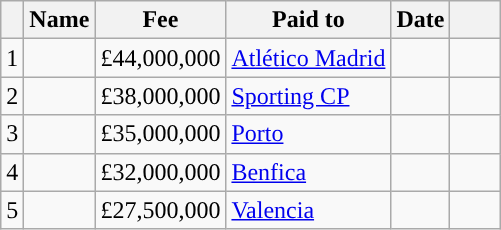<table class="wikitable">
<tr>
<th scope="col"></th>
<th scope="col">Name</th>
<th scope="col">Fee</th>
<th scope="col">Paid to</th>
<th scope="col">Date</th>
<th scope="col" style="width:10%;" class="unsortable"></th>
</tr>
<tr>
<td style="text-align:center;">1</td>
<td scope="row"> </td>
<td>£44,000,000</td>
<td> <a href='#'>Atlético Madrid</a></td>
<td></td>
<td align=center></td>
</tr>
<tr>
<td style="text-align:center;">2</td>
<td scope="row"> </td>
<td>£38,000,000</td>
<td> <a href='#'>Sporting CP</a></td>
<td></td>
<td align=center></td>
</tr>
<tr>
<td style="text-align:center;">3</td>
<td scope="row"> </td>
<td>£35,000,000</td>
<td> <a href='#'>Porto</a></td>
<td></td>
<td align=center></td>
</tr>
<tr>
<td style="text-align:center;">4</td>
<td scope="row"> </td>
<td>£32,000,000</td>
<td> <a href='#'>Benfica</a></td>
<td></td>
<td align=center></td>
</tr>
<tr>
<td style="text-align:center;">5</td>
<td scope="row"> </td>
<td>£27,500,000</td>
<td> <a href='#'>Valencia</a></td>
<td></td>
<td align=center></td>
</tr>
</table>
